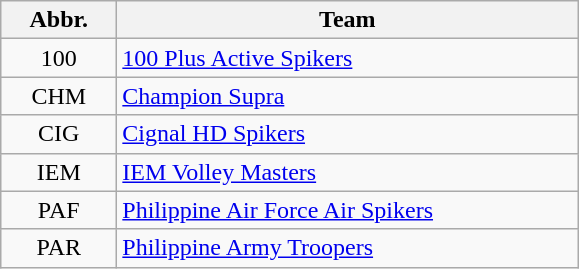<table class="wikitable" style="text-align: center;">
<tr>
<th width=70>Abbr.</th>
<th width=300>Team</th>
</tr>
<tr>
<td>100</td>
<td align=left><a href='#'>100 Plus Active Spikers</a></td>
</tr>
<tr>
<td>CHM</td>
<td align=left><a href='#'>Champion Supra</a></td>
</tr>
<tr>
<td>CIG</td>
<td align=left><a href='#'>Cignal HD Spikers</a></td>
</tr>
<tr>
<td>IEM</td>
<td align=left><a href='#'>IEM Volley Masters</a></td>
</tr>
<tr>
<td>PAF</td>
<td align=left><a href='#'>Philippine Air Force Air Spikers</a></td>
</tr>
<tr>
<td>PAR</td>
<td align=left><a href='#'>Philippine Army Troopers</a></td>
</tr>
</table>
